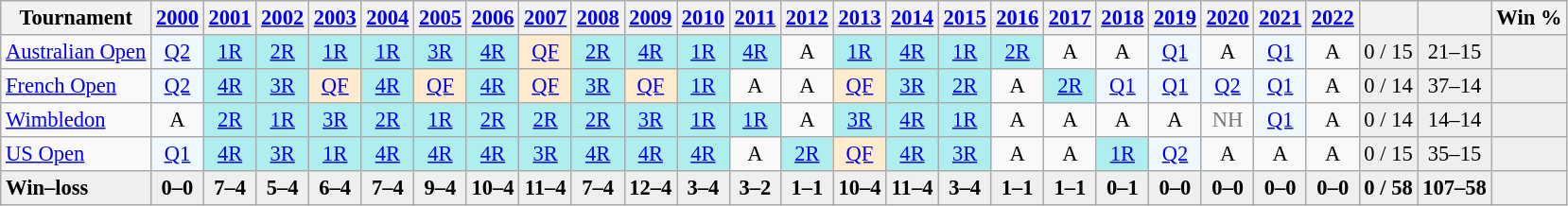<table class=wikitable style=text-align:center;font-size:94%>
<tr>
<th>Tournament</th>
<th><a href='#'>2000</a></th>
<th><a href='#'>2001</a></th>
<th><a href='#'>2002</a></th>
<th><a href='#'>2003</a></th>
<th><a href='#'>2004</a></th>
<th><a href='#'>2005</a></th>
<th><a href='#'>2006</a></th>
<th><a href='#'>2007</a></th>
<th><a href='#'>2008</a></th>
<th><a href='#'>2009</a></th>
<th><a href='#'>2010</a></th>
<th><a href='#'>2011</a></th>
<th><a href='#'>2012</a></th>
<th><a href='#'>2013</a></th>
<th><a href='#'>2014</a></th>
<th><a href='#'>2015</a></th>
<th><a href='#'>2016</a></th>
<th><a href='#'>2017</a></th>
<th><a href='#'>2018</a></th>
<th><a href='#'>2019</a></th>
<th><a href='#'>2020</a></th>
<th><a href='#'>2021</a></th>
<th><a href='#'>2022</a></th>
<th></th>
<th></th>
<th>Win %</th>
</tr>
<tr>
<td align=left><a href='#'>Australian Open</a></td>
<td bgcolor=f0f8ff><a href='#'>Q2</a></td>
<td bgcolor=afeeee><a href='#'>1R</a></td>
<td bgcolor=afeeee><a href='#'>2R</a></td>
<td bgcolor=afeeee><a href='#'>1R</a></td>
<td bgcolor=afeeee><a href='#'>1R</a></td>
<td bgcolor=afeeee><a href='#'>3R</a></td>
<td bgcolor=afeeee><a href='#'>4R</a></td>
<td bgcolor=ffebcd><a href='#'>QF</a></td>
<td bgcolor=afeeee><a href='#'>2R</a></td>
<td bgcolor=afeeee><a href='#'>4R</a></td>
<td bgcolor=afeeee><a href='#'>1R</a></td>
<td bgcolor=afeeee><a href='#'>4R</a></td>
<td>A</td>
<td bgcolor=afeeee><a href='#'>1R</a></td>
<td bgcolor=afeeee><a href='#'>4R</a></td>
<td bgcolor=afeeee><a href='#'>1R</a></td>
<td bgcolor=afeeee><a href='#'>2R</a></td>
<td>A</td>
<td>A</td>
<td bgcolor=f0f8ff><a href='#'>Q1</a></td>
<td>A</td>
<td bgcolor=f0f8ff><a href='#'>Q1</a></td>
<td>A</td>
<td style="background:#efefef;">0 / 15</td>
<td style="background:#efefef;">21–15</td>
<td style="background:#efefef;"></td>
</tr>
<tr>
<td align=left><a href='#'>French Open</a></td>
<td bgcolor=f0f8ff><a href='#'>Q2</a></td>
<td bgcolor=afeeee><a href='#'>4R</a></td>
<td bgcolor=afeeee><a href='#'>3R</a></td>
<td bgcolor=ffebcd><a href='#'>QF</a></td>
<td bgcolor=afeeee><a href='#'>4R</a></td>
<td bgcolor=ffebcd><a href='#'>QF</a></td>
<td bgcolor=afeeee><a href='#'>4R</a></td>
<td bgcolor=ffebcd><a href='#'>QF</a></td>
<td bgcolor=afeeee><a href='#'>3R</a></td>
<td bgcolor=ffebcd><a href='#'>QF</a></td>
<td bgcolor=afeeee><a href='#'>1R</a></td>
<td>A</td>
<td>A</td>
<td bgcolor=ffebcd><a href='#'>QF</a></td>
<td bgcolor=afeeee><a href='#'>3R</a></td>
<td bgcolor=afeeee><a href='#'>2R</a></td>
<td>A</td>
<td bgcolor=afeeee><a href='#'>2R</a></td>
<td bgcolor=f0f8ff><a href='#'>Q1</a></td>
<td bgcolor=f0f8ff><a href='#'>Q1</a></td>
<td bgcolor=f0f8ff><a href='#'>Q2</a></td>
<td bgcolor=f0f8ff><a href='#'>Q1</a></td>
<td>A</td>
<td style="background:#efefef;">0 / 14</td>
<td style="background:#efefef;">37–14</td>
<td style="background:#efefef;"></td>
</tr>
<tr>
<td align=left><a href='#'>Wimbledon</a></td>
<td>A</td>
<td bgcolor=afeeee><a href='#'>2R</a></td>
<td bgcolor=afeeee><a href='#'>1R</a></td>
<td bgcolor=afeeee><a href='#'>3R</a></td>
<td bgcolor=afeeee><a href='#'>2R</a></td>
<td bgcolor=afeeee><a href='#'>1R</a></td>
<td bgcolor=afeeee><a href='#'>2R</a></td>
<td bgcolor=afeeee><a href='#'>2R</a></td>
<td bgcolor=afeeee><a href='#'>2R</a></td>
<td bgcolor=afeeee><a href='#'>3R</a></td>
<td bgcolor=afeeee><a href='#'>1R</a></td>
<td bgcolor=afeeee><a href='#'>1R</a></td>
<td>A</td>
<td bgcolor=afeeee><a href='#'>3R</a></td>
<td bgcolor=afeeee><a href='#'>4R</a></td>
<td bgcolor=afeeee><a href='#'>1R</a></td>
<td>A</td>
<td>A</td>
<td>A</td>
<td>A</td>
<td style=color:#767676>NH</td>
<td bgcolor=f0f8ff><a href='#'>Q1</a></td>
<td>A</td>
<td style="background:#efefef;">0 / 14</td>
<td style="background:#efefef;">14–14</td>
<td style="background:#efefef;"></td>
</tr>
<tr>
<td align=left><a href='#'>US Open</a></td>
<td bgcolor=f0f8ff><a href='#'>Q1</a></td>
<td bgcolor=afeeee><a href='#'>4R</a></td>
<td bgcolor=afeeee><a href='#'>3R</a></td>
<td bgcolor=afeeee><a href='#'>1R</a></td>
<td bgcolor=afeeee><a href='#'>4R</a></td>
<td bgcolor=afeeee><a href='#'>4R</a></td>
<td bgcolor=afeeee><a href='#'>4R</a></td>
<td bgcolor=afeeee><a href='#'>3R</a></td>
<td bgcolor=afeeee><a href='#'>4R</a></td>
<td bgcolor=afeeee><a href='#'>4R</a></td>
<td bgcolor=afeeee><a href='#'>4R</a></td>
<td>A</td>
<td bgcolor=afeeee><a href='#'>2R</a></td>
<td bgcolor=ffebcd><a href='#'>QF</a></td>
<td bgcolor=afeeee><a href='#'>4R</a></td>
<td bgcolor=afeeee><a href='#'>3R</a></td>
<td>A</td>
<td>A</td>
<td bgcolor=afeeee><a href='#'>1R</a></td>
<td bgcolor=f0f8ff><a href='#'>Q2</a></td>
<td>A</td>
<td>A</td>
<td>A</td>
<td style="background:#efefef;">0 / 15</td>
<td style="background:#efefef;">35–15</td>
<td style="background:#efefef;"></td>
</tr>
<tr style="font-weight:bold; background:#efefef;">
<td style=text-align:left>Win–loss</td>
<td>0–0</td>
<td>7–4</td>
<td>5–4</td>
<td>6–4</td>
<td>7–4</td>
<td>9–4</td>
<td>10–4</td>
<td>11–4</td>
<td>7–4</td>
<td>12–4</td>
<td>3–4</td>
<td>3–2</td>
<td>1–1</td>
<td>10–4</td>
<td>11–4</td>
<td>3–4</td>
<td>1–1</td>
<td>1–1</td>
<td>0–1</td>
<td>0–0</td>
<td>0–0</td>
<td>0–0</td>
<td>0–0</td>
<td style="background:#efefef;">0 / 58</td>
<td style="background:#efefef;">107–58</td>
<td style="background:#efefef;"></td>
</tr>
</table>
